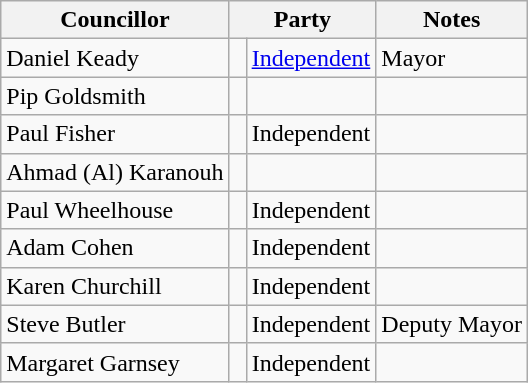<table class="wikitable">
<tr>
<th>Councillor</th>
<th colspan="2">Party</th>
<th>Notes</th>
</tr>
<tr>
<td>Daniel Keady</td>
<td> </td>
<td><a href='#'>Independent</a></td>
<td>Mayor</td>
</tr>
<tr>
<td>Pip Goldsmith</td>
<td> </td>
<td></td>
<td></td>
</tr>
<tr>
<td>Paul Fisher</td>
<td> </td>
<td>Independent</td>
<td></td>
</tr>
<tr>
<td>Ahmad (Al) Karanouh</td>
<td> </td>
<td></td>
<td></td>
</tr>
<tr>
<td>Paul Wheelhouse</td>
<td> </td>
<td>Independent</td>
<td></td>
</tr>
<tr>
<td>Adam Cohen</td>
<td> </td>
<td>Independent</td>
<td></td>
</tr>
<tr>
<td>Karen Churchill</td>
<td> </td>
<td>Independent</td>
<td></td>
</tr>
<tr>
<td>Steve Butler</td>
<td> </td>
<td>Independent</td>
<td>Deputy Mayor</td>
</tr>
<tr>
<td>Margaret Garnsey</td>
<td> </td>
<td>Independent</td>
<td></td>
</tr>
</table>
